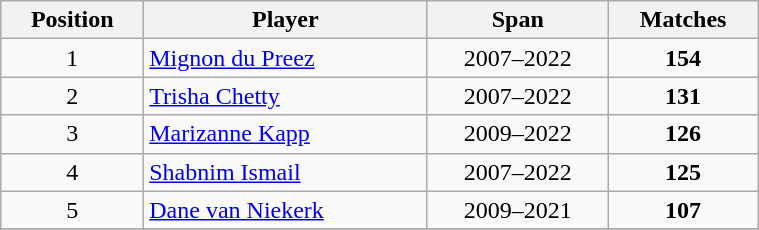<table class="wikitable" style="text-align: center; width:40%">
<tr>
<th>Position</th>
<th>Player</th>
<th>Span</th>
<th>Matches</th>
</tr>
<tr>
<td>1</td>
<td align="left"><a href='#'>Mignon du Preez</a></td>
<td>2007–2022</td>
<td><strong>154</strong></td>
</tr>
<tr>
<td>2</td>
<td align="left"><a href='#'>Trisha Chetty</a></td>
<td>2007–2022</td>
<td><strong>131</strong></td>
</tr>
<tr>
<td>3</td>
<td align="left"><a href='#'>Marizanne Kapp</a></td>
<td>2009–2022</td>
<td><strong>126</strong></td>
</tr>
<tr>
<td>4</td>
<td align="left"><a href='#'>Shabnim Ismail</a></td>
<td>2007–2022</td>
<td><strong>125</strong></td>
</tr>
<tr>
<td>5</td>
<td align="left"><a href='#'>Dane van Niekerk</a></td>
<td>2009–2021</td>
<td><strong>107</strong></td>
</tr>
<tr>
</tr>
</table>
